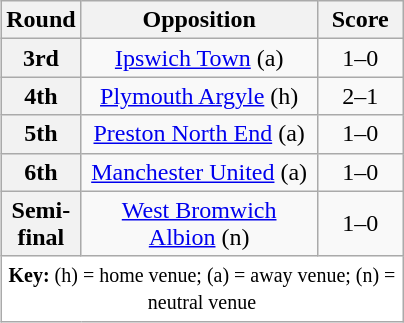<table class="wikitable plainrowheaders" style="text-align:center;margin-left:1em;float:right">
<tr>
<th width="25">Round</th>
<th width="150">Opposition</th>
<th width="50">Score</th>
</tr>
<tr>
<th scope=row style="text-align:center">3rd</th>
<td><a href='#'>Ipswich Town</a> (a)</td>
<td>1–0</td>
</tr>
<tr>
<th scope=row style="text-align:center">4th</th>
<td><a href='#'>Plymouth Argyle</a> (h)</td>
<td>2–1</td>
</tr>
<tr>
<th scope=row style="text-align:center">5th</th>
<td><a href='#'>Preston North End</a> (a)</td>
<td>1–0</td>
</tr>
<tr>
<th scope=row style="text-align:center">6th</th>
<td><a href='#'>Manchester United</a> (a)</td>
<td>1–0</td>
</tr>
<tr>
<th scope=row style="text-align:center">Semi-final</th>
<td><a href='#'>West Bromwich Albion</a> (n)</td>
<td>1–0</td>
</tr>
<tr>
<td colspan="3" style="background-color:white"><small><strong>Key:</strong> (h) = home venue; (a) = away venue; (n) = neutral venue</small></td>
</tr>
</table>
